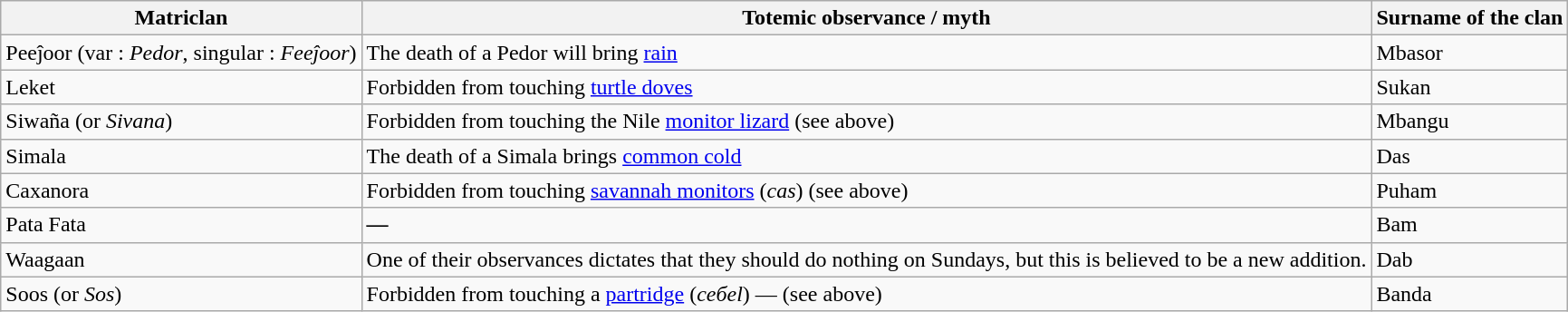<table class="wikitable">
<tr>
<th>Matriclan</th>
<th>Totemic observance / myth</th>
<th>Surname of the clan</th>
</tr>
<tr>
<td>Peeĵoor (var : <em>Pedor</em>, singular : <em>Feeĵoor</em>)</td>
<td>The death of a Pedor will bring <a href='#'>rain</a></td>
<td>Mbasor</td>
</tr>
<tr>
<td>Leket</td>
<td>Forbidden from touching <a href='#'>turtle doves</a></td>
<td>Sukan</td>
</tr>
<tr>
<td>Siwaña (or <em>Sivana</em>)</td>
<td>Forbidden from touching the Nile <a href='#'>monitor lizard</a> (see above)</td>
<td>Mbangu</td>
</tr>
<tr>
<td>Simala</td>
<td>The death of a Simala brings <a href='#'>common cold</a></td>
<td>Das</td>
</tr>
<tr>
<td>Caxanora </td>
<td>Forbidden from touching <a href='#'>savannah monitors</a> (<em>cas</em>) (see above)</td>
<td>Puham</td>
</tr>
<tr>
<td>Pata Fata</td>
<td><strong>—</strong></td>
<td>Bam</td>
</tr>
<tr>
<td>Waagaan </td>
<td>One of their observances dictates that they should do nothing on Sundays, but this is believed to be a new addition.</td>
<td>Dab</td>
</tr>
<tr>
<td>Soos (or <em>Sos</em>)</td>
<td>Forbidden from touching a <a href='#'>partridge</a> (<em>ceбel</em>) — (see above)</td>
<td>Banda</td>
</tr>
</table>
